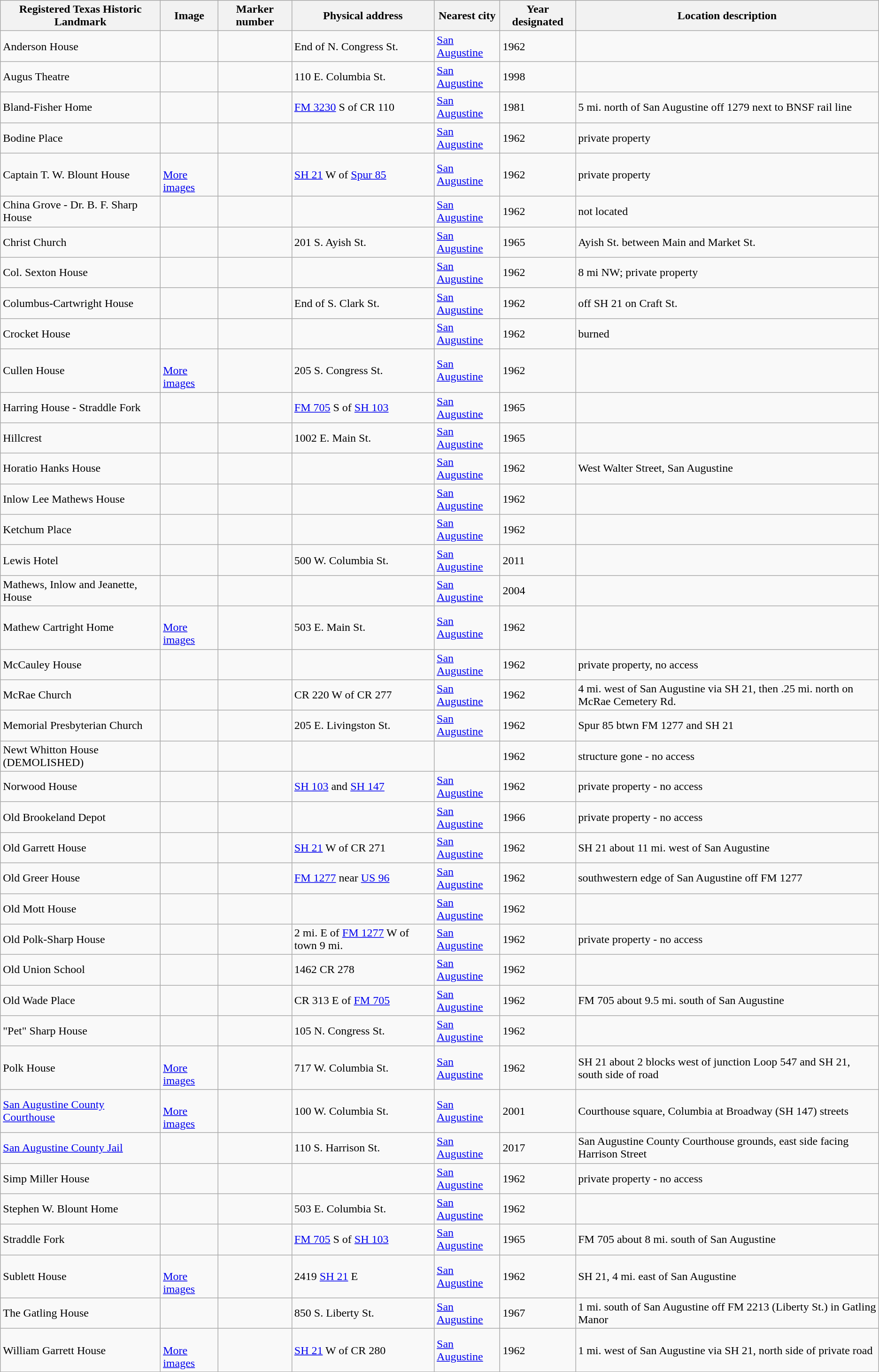<table class="wikitable sortable">
<tr>
<th>Registered Texas Historic Landmark</th>
<th>Image</th>
<th>Marker number</th>
<th>Physical address</th>
<th>Nearest city</th>
<th>Year designated</th>
<th>Location description</th>
</tr>
<tr>
<td>Anderson House</td>
<td></td>
<td></td>
<td>End of N. Congress St.<br></td>
<td><a href='#'>San Augustine</a></td>
<td>1962</td>
<td></td>
</tr>
<tr>
<td>Augus Theatre</td>
<td></td>
<td></td>
<td>110 E. Columbia St.<br></td>
<td><a href='#'>San Augustine</a></td>
<td>1998</td>
<td></td>
</tr>
<tr>
<td>Bland-Fisher Home</td>
<td></td>
<td></td>
<td><a href='#'>FM 3230</a> S of CR 110<br></td>
<td><a href='#'>San Augustine</a></td>
<td>1981</td>
<td>5 mi. north of San Augustine off 1279 next to BNSF rail line</td>
</tr>
<tr>
<td>Bodine Place</td>
<td></td>
<td></td>
<td></td>
<td><a href='#'>San Augustine</a></td>
<td>1962</td>
<td>private property</td>
</tr>
<tr>
<td>Captain T. W. Blount House</td>
<td><br> <a href='#'>More images</a></td>
<td></td>
<td><a href='#'>SH 21</a> W of <a href='#'>Spur 85</a><br></td>
<td><a href='#'>San Augustine</a></td>
<td>1962</td>
<td>private property</td>
</tr>
<tr>
<td>China Grove - Dr. B. F. Sharp House</td>
<td></td>
<td></td>
<td></td>
<td><a href='#'>San Augustine</a></td>
<td>1962</td>
<td>not located</td>
</tr>
<tr>
<td>Christ Church</td>
<td></td>
<td></td>
<td>201 S. Ayish St.<br></td>
<td><a href='#'>San Augustine</a></td>
<td>1965</td>
<td>Ayish St. between Main and Market St.</td>
</tr>
<tr>
<td>Col. Sexton House</td>
<td></td>
<td></td>
<td></td>
<td><a href='#'>San Augustine</a></td>
<td>1962</td>
<td>8 mi NW; private property</td>
</tr>
<tr>
<td>Columbus-Cartwright House</td>
<td></td>
<td></td>
<td>End of S. Clark St.<br></td>
<td><a href='#'>San Augustine</a></td>
<td>1962</td>
<td>off SH 21 on Craft St.</td>
</tr>
<tr>
<td>Crocket House</td>
<td></td>
<td></td>
<td></td>
<td><a href='#'>San Augustine</a></td>
<td>1962</td>
<td>burned</td>
</tr>
<tr>
<td>Cullen House</td>
<td><br> <a href='#'>More images</a></td>
<td></td>
<td>205 S. Congress St.<br></td>
<td><a href='#'>San Augustine</a></td>
<td>1962</td>
<td></td>
</tr>
<tr>
<td>Harring House - Straddle Fork</td>
<td></td>
<td></td>
<td><a href='#'>FM 705</a> S of <a href='#'>SH 103</a><br></td>
<td><a href='#'>San Augustine</a></td>
<td>1965</td>
<td></td>
</tr>
<tr>
<td>Hillcrest</td>
<td></td>
<td></td>
<td>1002 E. Main St.<br></td>
<td><a href='#'>San Augustine</a></td>
<td>1965</td>
<td></td>
</tr>
<tr>
<td>Horatio Hanks House</td>
<td></td>
<td></td>
<td></td>
<td><a href='#'>San Augustine</a></td>
<td>1962</td>
<td>West Walter Street, San Augustine</td>
</tr>
<tr>
<td>Inlow Lee Mathews House</td>
<td></td>
<td></td>
<td></td>
<td><a href='#'>San Augustine</a></td>
<td>1962</td>
<td></td>
</tr>
<tr>
<td>Ketchum Place</td>
<td></td>
<td></td>
<td></td>
<td><a href='#'>San Augustine</a></td>
<td>1962</td>
<td></td>
</tr>
<tr>
<td>Lewis Hotel</td>
<td></td>
<td></td>
<td>500 W. Columbia St.<br></td>
<td><a href='#'>San Augustine</a></td>
<td>2011</td>
<td></td>
</tr>
<tr>
<td>Mathews, Inlow and Jeanette, House</td>
<td></td>
<td></td>
<td></td>
<td><a href='#'>San Augustine</a></td>
<td>2004</td>
<td></td>
</tr>
<tr>
<td>Mathew Cartright Home</td>
<td><br> <a href='#'>More images</a></td>
<td></td>
<td>503 E. Main St.<br></td>
<td><a href='#'>San Augustine</a></td>
<td>1962</td>
<td></td>
</tr>
<tr>
<td>McCauley House</td>
<td></td>
<td></td>
<td></td>
<td><a href='#'>San Augustine</a></td>
<td>1962</td>
<td>private property, no access</td>
</tr>
<tr>
<td>McRae Church</td>
<td></td>
<td></td>
<td>CR 220 W of CR 277<br></td>
<td><a href='#'>San Augustine</a></td>
<td>1962</td>
<td>4 mi. west of San Augustine via SH 21, then .25 mi. north on McRae Cemetery Rd.</td>
</tr>
<tr>
<td>Memorial Presbyterian Church</td>
<td></td>
<td></td>
<td>205 E. Livingston St.<br></td>
<td><a href='#'>San Augustine</a></td>
<td>1962</td>
<td>Spur 85 btwn FM 1277 and SH 21</td>
</tr>
<tr>
<td>Newt Whitton House (DEMOLISHED)</td>
<td></td>
<td></td>
<td></td>
<td></td>
<td>1962</td>
<td>structure gone - no access</td>
</tr>
<tr>
<td>Norwood House</td>
<td></td>
<td></td>
<td><a href='#'>SH 103</a> and <a href='#'>SH 147</a> </td>
<td><a href='#'>San Augustine</a></td>
<td>1962</td>
<td>private property - no access</td>
</tr>
<tr>
<td>Old Brookeland Depot</td>
<td></td>
<td></td>
<td></td>
<td><a href='#'>San Augustine</a></td>
<td>1966</td>
<td>private property - no access</td>
</tr>
<tr>
<td>Old Garrett House</td>
<td></td>
<td></td>
<td><a href='#'>SH 21</a> W of CR 271<br></td>
<td><a href='#'>San Augustine</a></td>
<td>1962</td>
<td>SH 21 about 11 mi. west of San Augustine</td>
</tr>
<tr>
<td>Old Greer House</td>
<td></td>
<td></td>
<td><a href='#'>FM 1277</a> near <a href='#'>US 96</a> </td>
<td><a href='#'>San Augustine</a></td>
<td>1962</td>
<td>southwestern edge of San Augustine off FM 1277</td>
</tr>
<tr>
<td>Old Mott House</td>
<td></td>
<td></td>
<td></td>
<td><a href='#'>San Augustine</a></td>
<td>1962</td>
<td></td>
</tr>
<tr>
<td>Old Polk-Sharp House</td>
<td></td>
<td></td>
<td>2 mi. E of <a href='#'>FM 1277</a> W of town 9 mi. </td>
<td><a href='#'>San Augustine</a></td>
<td>1962</td>
<td>private property - no access</td>
</tr>
<tr>
<td>Old Union School</td>
<td></td>
<td></td>
<td>1462 CR 278<br></td>
<td><a href='#'>San Augustine</a></td>
<td>1962</td>
<td></td>
</tr>
<tr>
<td>Old Wade Place</td>
<td></td>
<td></td>
<td>CR 313 E of <a href='#'>FM 705</a><br></td>
<td><a href='#'>San Augustine</a></td>
<td>1962</td>
<td>FM 705 about 9.5 mi. south of San Augustine</td>
</tr>
<tr>
<td>"Pet" Sharp House</td>
<td></td>
<td></td>
<td>105 N. Congress St.<br></td>
<td><a href='#'>San Augustine</a></td>
<td>1962</td>
<td></td>
</tr>
<tr>
<td>Polk House</td>
<td><br> <a href='#'>More images</a></td>
<td></td>
<td>717 W. Columbia St.<br></td>
<td><a href='#'>San Augustine</a></td>
<td>1962</td>
<td>SH 21 about 2 blocks west of junction Loop 547 and SH 21, south side of road</td>
</tr>
<tr>
<td><a href='#'>San Augustine County Courthouse</a></td>
<td><br> <a href='#'>More images</a></td>
<td></td>
<td>100 W. Columbia St.<br></td>
<td><a href='#'>San Augustine</a></td>
<td>2001</td>
<td>Courthouse square, Columbia at Broadway (SH 147) streets</td>
</tr>
<tr>
<td><a href='#'>San Augustine County Jail</a></td>
<td></td>
<td></td>
<td>110 S. Harrison St.<br></td>
<td><a href='#'>San Augustine</a></td>
<td>2017</td>
<td>San Augustine County Courthouse grounds, east side facing Harrison Street</td>
</tr>
<tr>
<td>Simp Miller House</td>
<td></td>
<td></td>
<td></td>
<td><a href='#'>San Augustine</a></td>
<td>1962</td>
<td>private property - no access</td>
</tr>
<tr>
<td>Stephen W. Blount Home</td>
<td></td>
<td></td>
<td>503 E. Columbia St.<br></td>
<td><a href='#'>San Augustine</a></td>
<td>1962</td>
<td></td>
</tr>
<tr>
<td>Straddle Fork</td>
<td></td>
<td></td>
<td><a href='#'>FM 705</a> S of <a href='#'>SH 103</a><br></td>
<td><a href='#'>San Augustine</a></td>
<td>1965</td>
<td>FM 705 about 8 mi. south of San Augustine</td>
</tr>
<tr>
<td>Sublett House</td>
<td><br> <a href='#'>More images</a></td>
<td></td>
<td>2419 <a href='#'>SH 21</a> E<br></td>
<td><a href='#'>San Augustine</a></td>
<td>1962</td>
<td>SH 21, 4 mi. east of San Augustine</td>
</tr>
<tr>
<td>The Gatling House</td>
<td></td>
<td></td>
<td>850 S. Liberty St.<br></td>
<td><a href='#'>San Augustine</a></td>
<td>1967</td>
<td>1 mi. south of San Augustine off FM 2213 (Liberty St.) in Gatling Manor</td>
</tr>
<tr>
<td>William Garrett House</td>
<td><br> <a href='#'>More images</a></td>
<td></td>
<td><a href='#'>SH 21</a> W of CR 280<br></td>
<td><a href='#'>San Augustine</a></td>
<td>1962</td>
<td>1 mi. west of San Augustine via SH 21, north side of private road</td>
</tr>
</table>
